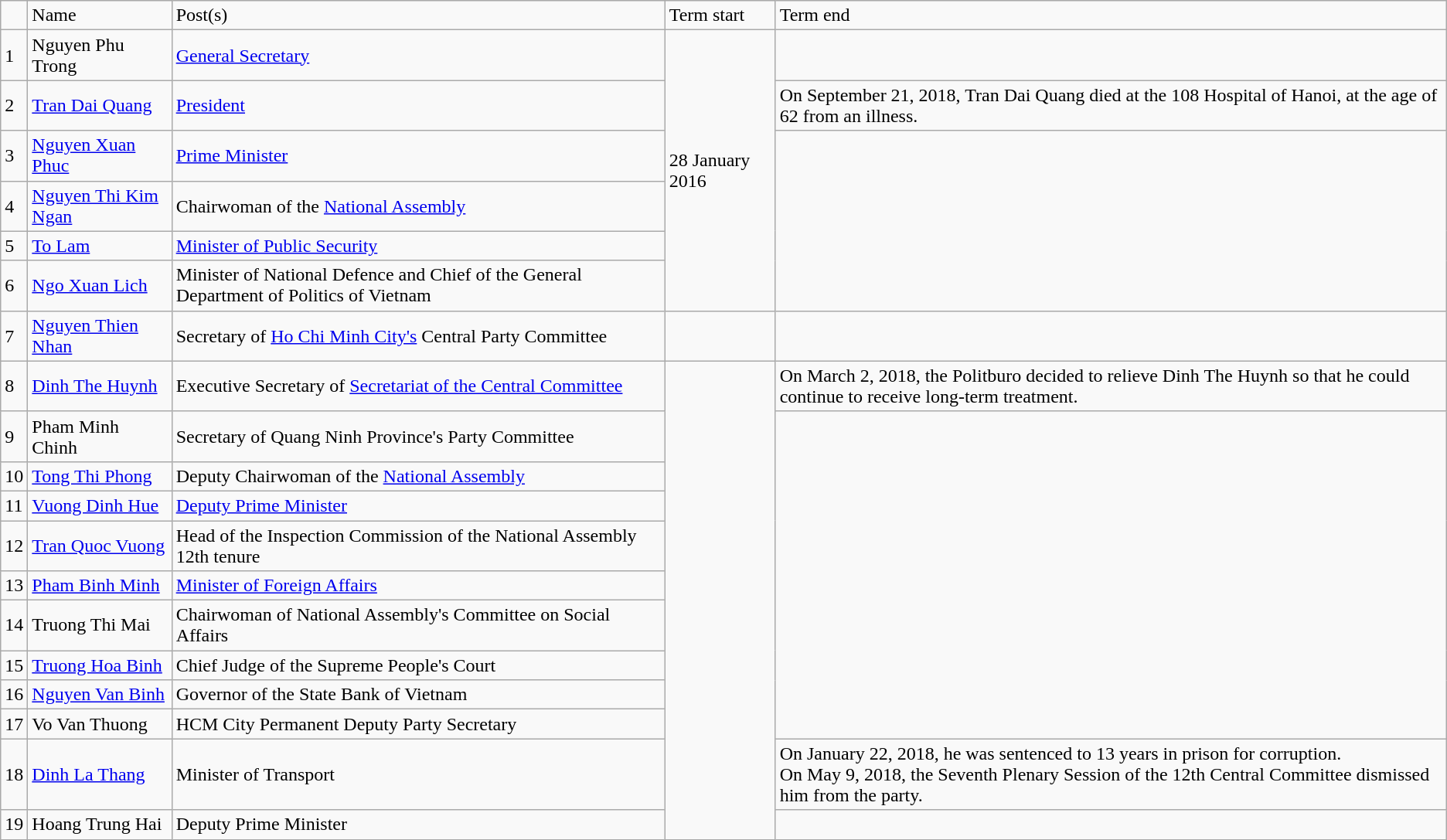<table class="wikitable">
<tr>
<td></td>
<td>Name</td>
<td>Post(s)</td>
<td>Term start</td>
<td>Term end</td>
</tr>
<tr>
<td>1</td>
<td>Nguyen Phu Trong</td>
<td><a href='#'>General Secretary</a></td>
<td rowspan="6">28 January 2016</td>
<td></td>
</tr>
<tr>
<td>2</td>
<td><a href='#'>Tran Dai Quang</a></td>
<td><a href='#'>President</a></td>
<td>On September 21, 2018, Tran Dai Quang died at the 108 Hospital of Hanoi, at the age of 62 from an illness.</td>
</tr>
<tr>
<td>3</td>
<td><a href='#'>Nguyen Xuan Phuc</a></td>
<td><a href='#'>Prime Minister</a></td>
<td rowspan="4"></td>
</tr>
<tr>
<td>4</td>
<td><a href='#'>Nguyen Thi Kim Ngan</a></td>
<td>Chairwoman of the <a href='#'>National Assembly</a></td>
</tr>
<tr>
<td>5</td>
<td><a href='#'>To Lam</a></td>
<td><a href='#'>Minister of Public Security</a></td>
</tr>
<tr>
<td>6</td>
<td><a href='#'>Ngo Xuan Lich</a></td>
<td>Minister of National Defence and Chief of the General Department of Politics of Vietnam</td>
</tr>
<tr>
<td>7</td>
<td><a href='#'>Nguyen Thien Nhan</a></td>
<td>Secretary of <a href='#'>Ho Chi Minh City's</a> Central Party Committee</td>
<td></td>
<td></td>
</tr>
<tr>
<td>8</td>
<td><a href='#'>Dinh The Huynh</a></td>
<td>Executive Secretary of <a href='#'>Secretariat of the Central Committee</a></td>
<td rowspan="12"></td>
<td>On March 2, 2018, the Politburo decided to relieve Dinh The Huynh so that he could continue to receive long-term treatment.</td>
</tr>
<tr>
<td>9</td>
<td>Pham Minh Chinh</td>
<td>Secretary of Quang Ninh Province's Party Committee</td>
<td rowspan="9"></td>
</tr>
<tr>
<td>10</td>
<td><a href='#'>Tong Thi Phong</a></td>
<td>Deputy Chairwoman of the <a href='#'>National Assembly</a></td>
</tr>
<tr>
<td>11</td>
<td><a href='#'>Vuong Dinh Hue</a></td>
<td><a href='#'>Deputy Prime Minister</a></td>
</tr>
<tr>
<td>12</td>
<td><a href='#'>Tran Quoc Vuong</a></td>
<td>Head of the Inspection Commission of the National Assembly 12th tenure</td>
</tr>
<tr>
<td>13</td>
<td><a href='#'>Pham Binh Minh</a></td>
<td><a href='#'>Minister of Foreign Affairs</a></td>
</tr>
<tr>
<td>14</td>
<td>Truong Thi Mai</td>
<td>Chairwoman of National Assembly's Committee on Social Affairs</td>
</tr>
<tr>
<td>15</td>
<td><a href='#'>Truong Hoa Binh</a></td>
<td>Chief Judge of the Supreme People's Court</td>
</tr>
<tr>
<td>16</td>
<td><a href='#'>Nguyen Van Binh</a></td>
<td>Governor of the State Bank of Vietnam</td>
</tr>
<tr>
<td>17</td>
<td>Vo Van Thuong</td>
<td>HCM City Permanent Deputy Party Secretary</td>
</tr>
<tr>
<td>18</td>
<td><a href='#'>Dinh La Thang</a></td>
<td>Minister of Transport</td>
<td>On January 22, 2018, he was sentenced to 13 years in prison for corruption.<br>On May 9, 2018, the Seventh Plenary Session of the 12th Central Committee dismissed him from the party.</td>
</tr>
<tr>
<td>19</td>
<td>Hoang Trung Hai</td>
<td>Deputy Prime Minister</td>
<td></td>
</tr>
</table>
